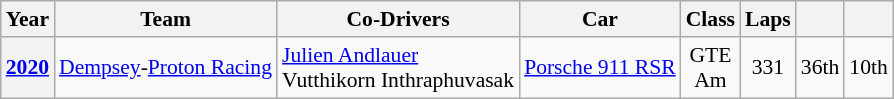<table class="wikitable" style="text-align:center; font-size:90%">
<tr>
<th>Year</th>
<th>Team</th>
<th>Co-Drivers</th>
<th>Car</th>
<th>Class</th>
<th>Laps</th>
<th></th>
<th></th>
</tr>
<tr>
<th><a href='#'>2020</a></th>
<td align="left"> <a href='#'>Dempsey</a>-<a href='#'>Proton Racing</a></td>
<td align="left"> <a href='#'>Julien Andlauer</a><br> Vutthikorn Inthraphuvasak</td>
<td align="left"><a href='#'>Porsche 911 RSR</a></td>
<td>GTE<br>Am</td>
<td>331</td>
<td>36th</td>
<td>10th</td>
</tr>
</table>
